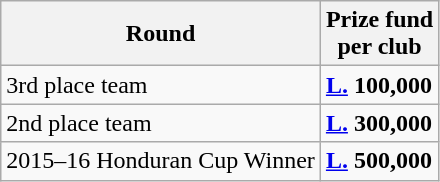<table class="wikitable">
<tr>
<th>Round</th>
<th>Prize fund<br>per club</th>
</tr>
<tr>
<td>3rd place team</td>
<td><strong><a href='#'>L.</a> 100,000</strong></td>
</tr>
<tr>
<td>2nd place team</td>
<td><strong><a href='#'>L.</a> 300,000</strong></td>
</tr>
<tr>
<td>2015–16 Honduran Cup Winner</td>
<td><strong><a href='#'>L.</a> 500,000</strong></td>
</tr>
</table>
